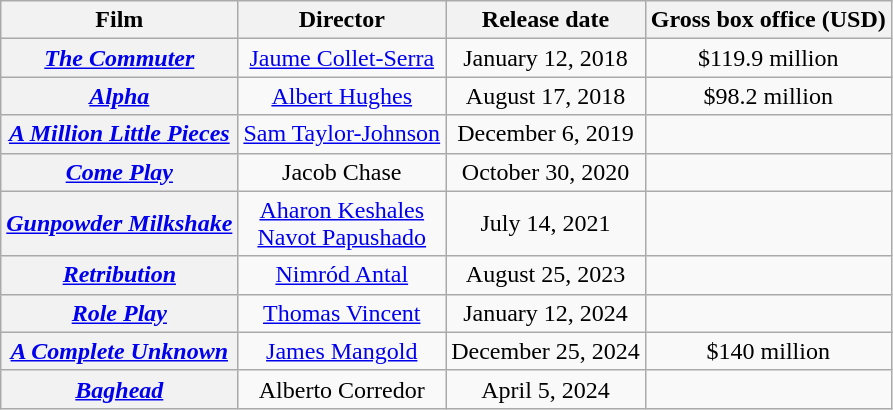<table class="wikitable sortable plainrowheaders" style="text-align:center;">
<tr>
<th scope="col">Film</th>
<th scope="col">Director</th>
<th scope="col">Release date</th>
<th scope="col">Gross box office (USD)</th>
</tr>
<tr>
<th scope="row"><em><a href='#'>The Commuter</a></em></th>
<td><a href='#'>Jaume Collet-Serra</a></td>
<td>January 12, 2018</td>
<td>$119.9 million</td>
</tr>
<tr>
<th scope="row"><em><a href='#'>Alpha</a></em></th>
<td><a href='#'>Albert Hughes</a></td>
<td>August 17, 2018</td>
<td>$98.2 million</td>
</tr>
<tr>
<th scope="row"><em><a href='#'>A Million Little Pieces</a></em></th>
<td><a href='#'>Sam Taylor-Johnson</a></td>
<td>December 6, 2019</td>
<td></td>
</tr>
<tr>
<th scope="row"><em><a href='#'>Come Play</a></em></th>
<td>Jacob Chase</td>
<td>October 30, 2020</td>
<td></td>
</tr>
<tr>
<th scope="row"><em><a href='#'>Gunpowder Milkshake</a></em></th>
<td><a href='#'>Aharon Keshales</a><br><a href='#'>Navot Papushado</a></td>
<td>July 14, 2021</td>
<td></td>
</tr>
<tr>
<th scope="row"><em><a href='#'>Retribution</a></em></th>
<td><a href='#'>Nimród Antal</a></td>
<td>August 25, 2023</td>
<td></td>
</tr>
<tr>
<th scope="row"><em><a href='#'>Role Play</a></em></th>
<td><a href='#'>Thomas Vincent</a></td>
<td>January 12, 2024</td>
<td></td>
</tr>
<tr>
<th scope="row"><em><a href='#'>A Complete Unknown</a></em></th>
<td><a href='#'>James Mangold</a></td>
<td>December 25, 2024</td>
<td>$140 million </td>
</tr>
<tr>
<th scope="row"><em><a href='#'>Baghead</a></em></th>
<td>Alberto Corredor</td>
<td>April 5, 2024</td>
<td></td>
</tr>
</table>
